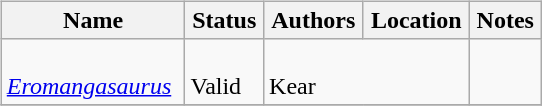<table border="0" style="background:transparent;" style="width: 100%;">
<tr>
<th width="90%"></th>
<th width="5%"></th>
<th width="5%"></th>
</tr>
<tr>
<td style="border:0px" valign="top"><br><table class="wikitable sortable" align="center" width="100%">
<tr>
<th>Name</th>
<th>Status</th>
<th>Authors</th>
<th>Location</th>
<th>Notes</th>
</tr>
<tr>
<td><br><em><a href='#'>Eromangasaurus</a></em></td>
<td><br>Valid</td>
<td style="border-right:0px" valign="top"><br>Kear</td>
<td style="border-left:0px" valign="top"></td>
<td></td>
</tr>
<tr>
</tr>
</table>
</td>
<td style="border:0px" valign="top"></td>
<td style="border:0px" valign="top"><br><table border="0" style= height:"100%" align="right" style="background:transparent;">
<tr style="height:1px">
<td><br></td>
</tr>
<tr style="height:30px">
<td></td>
</tr>
</table>
</td>
</tr>
<tr>
</tr>
</table>
